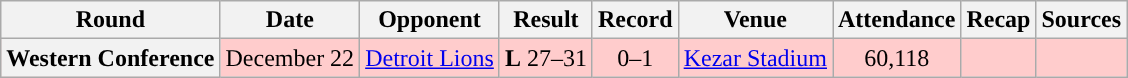<table class="wikitable" style="text-align:center">
<tr>
<th>Round</th>
<th>Date</th>
<th>Opponent</th>
<th>Result</th>
<th>Record</th>
<th>Venue</th>
<th>Attendance</th>
<th>Recap</th>
<th>Sources</th>
</tr>
<tr style="background:#fcc">
<th>Western Conference</th>
<td>December 22</td>
<td><a href='#'>Detroit Lions</a></td>
<td><strong>L</strong> 27–31</td>
<td>0–1</td>
<td><a href='#'>Kezar Stadium</a></td>
<td>60,118</td>
<td></td>
<td></td>
</tr>
</table>
